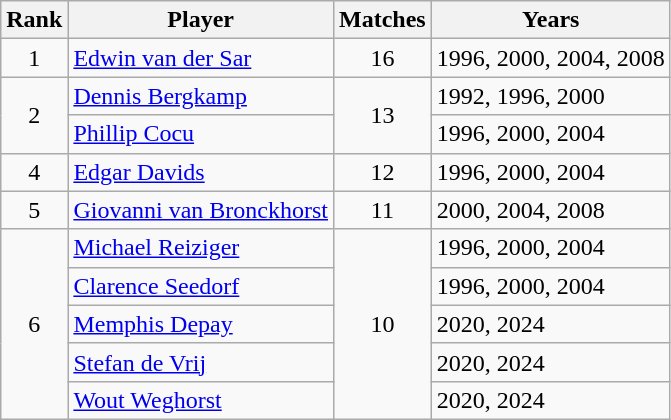<table class="wikitable">
<tr>
<th>Rank</th>
<th>Player</th>
<th>Matches</th>
<th>Years</th>
</tr>
<tr>
<td align=center>1</td>
<td><a href='#'>Edwin van der Sar</a></td>
<td align=center>16</td>
<td>1996, 2000, 2004, 2008</td>
</tr>
<tr>
<td rowspan=2 align=center>2</td>
<td><a href='#'>Dennis Bergkamp</a></td>
<td rowspan=2 align=center>13</td>
<td>1992, 1996, 2000</td>
</tr>
<tr>
<td><a href='#'>Phillip Cocu</a></td>
<td>1996, 2000, 2004</td>
</tr>
<tr>
<td align=center>4</td>
<td><a href='#'>Edgar Davids</a></td>
<td align=center>12</td>
<td>1996, 2000, 2004</td>
</tr>
<tr>
<td align=center>5</td>
<td><a href='#'>Giovanni van Bronckhorst</a></td>
<td align=center>11</td>
<td>2000, 2004, 2008</td>
</tr>
<tr>
<td rowspan=5 align=center>6</td>
<td><a href='#'>Michael Reiziger</a></td>
<td rowspan=5 align=center>10</td>
<td>1996, 2000, 2004</td>
</tr>
<tr>
<td><a href='#'>Clarence Seedorf</a></td>
<td>1996, 2000, 2004</td>
</tr>
<tr>
<td><a href='#'>Memphis Depay</a></td>
<td>2020, 2024</td>
</tr>
<tr>
<td><a href='#'>Stefan de Vrij</a></td>
<td>2020, 2024</td>
</tr>
<tr>
<td><a href='#'>Wout Weghorst</a></td>
<td>2020, 2024</td>
</tr>
</table>
